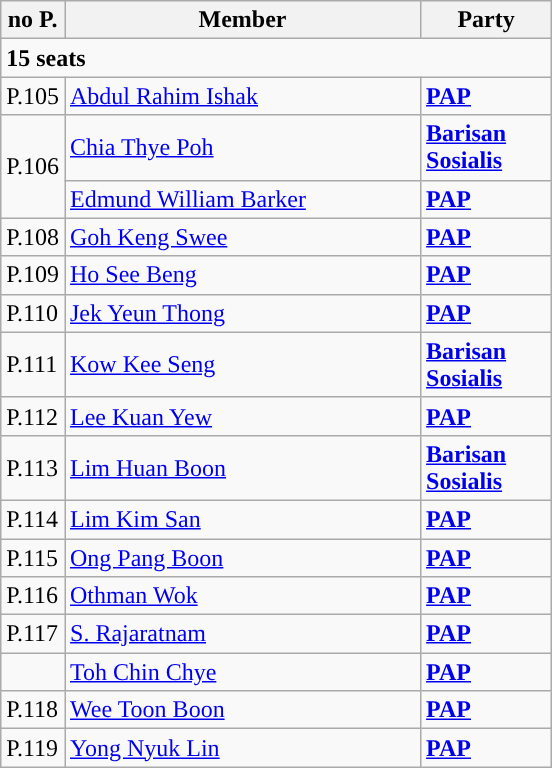<table class="wikitable sortable">
<tr>
<th rowspan="1">no P.</th>
<th style="width:230px;">Member</th>
<th style="width:80px;">Party</th>
</tr>
<tr>
<td colspan="3"><strong>15 seats</strong></td>
</tr>
<tr>
<td>P.105</td>
<td><a href='#'>Abdul Rahim Ishak</a> <br> </td>
<td><strong><a href='#'>PAP</a></strong></td>
</tr>
<tr>
<td rowspan=2>P.106</td>
<td><a href='#'>Chia Thye Poh</a><br></td>
<td><strong><a href='#'>Barisan Sosialis</a></strong></td>
</tr>
<tr>
<td><a href='#'>Edmund William Barker</a> <br> </td>
<td><strong><a href='#'>PAP</a></strong></td>
</tr>
<tr>
<td>P.108</td>
<td><a href='#'>Goh Keng Swee</a><br></td>
<td><strong><a href='#'>PAP</a></strong></td>
</tr>
<tr>
<td>P.109</td>
<td><a href='#'>Ho See Beng</a><br></td>
<td><strong><a href='#'>PAP</a></strong></td>
</tr>
<tr>
<td>P.110</td>
<td><a href='#'>Jek Yeun Thong</a><br></td>
<td><strong><a href='#'>PAP</a></strong></td>
</tr>
<tr>
<td>P.111</td>
<td><a href='#'>Kow Kee Seng</a><br></td>
<td><strong><a href='#'>Barisan Sosialis</a></strong></td>
</tr>
<tr>
<td>P.112</td>
<td><a href='#'>Lee Kuan Yew</a><br></td>
<td><strong><a href='#'>PAP</a></strong></td>
</tr>
<tr>
<td>P.113</td>
<td><a href='#'>Lim Huan Boon</a><br></td>
<td><strong><a href='#'>Barisan Sosialis</a></strong></td>
</tr>
<tr>
<td>P.114</td>
<td><a href='#'>Lim Kim San</a><br></td>
<td><strong><a href='#'>PAP</a></strong></td>
</tr>
<tr>
<td>P.115</td>
<td><a href='#'>Ong Pang Boon</a><br></td>
<td><strong><a href='#'>PAP</a></strong></td>
</tr>
<tr>
<td>P.116</td>
<td><a href='#'>Othman Wok</a><br></td>
<td><strong><a href='#'>PAP</a></strong></td>
</tr>
<tr>
<td>P.117</td>
<td><a href='#'>S. Rajaratnam</a><br></td>
<td><strong><a href='#'>PAP</a></strong></td>
</tr>
<tr>
<td></td>
<td><a href='#'>Toh Chin Chye</a><br></td>
<td><strong><a href='#'>PAP</a></strong></td>
</tr>
<tr>
<td>P.118</td>
<td><a href='#'>Wee Toon Boon</a><br></td>
<td><strong><a href='#'>PAP</a></strong></td>
</tr>
<tr>
<td>P.119</td>
<td><a href='#'>Yong Nyuk Lin</a><br></td>
<td><strong><a href='#'>PAP</a></strong></td>
</tr>
</table>
